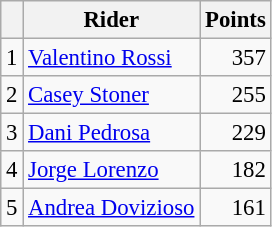<table class="wikitable" style="font-size: 95%;">
<tr>
<th></th>
<th>Rider</th>
<th>Points</th>
</tr>
<tr>
<td align=center>1</td>
<td> <a href='#'>Valentino Rossi</a></td>
<td align=right>357</td>
</tr>
<tr>
<td align=center>2</td>
<td> <a href='#'>Casey Stoner</a></td>
<td align=right>255</td>
</tr>
<tr>
<td align=center>3</td>
<td> <a href='#'>Dani Pedrosa</a></td>
<td align=right>229</td>
</tr>
<tr>
<td align=center>4</td>
<td> <a href='#'>Jorge Lorenzo</a></td>
<td align=right>182</td>
</tr>
<tr>
<td align=center>5</td>
<td> <a href='#'>Andrea Dovizioso</a></td>
<td align=right>161</td>
</tr>
</table>
